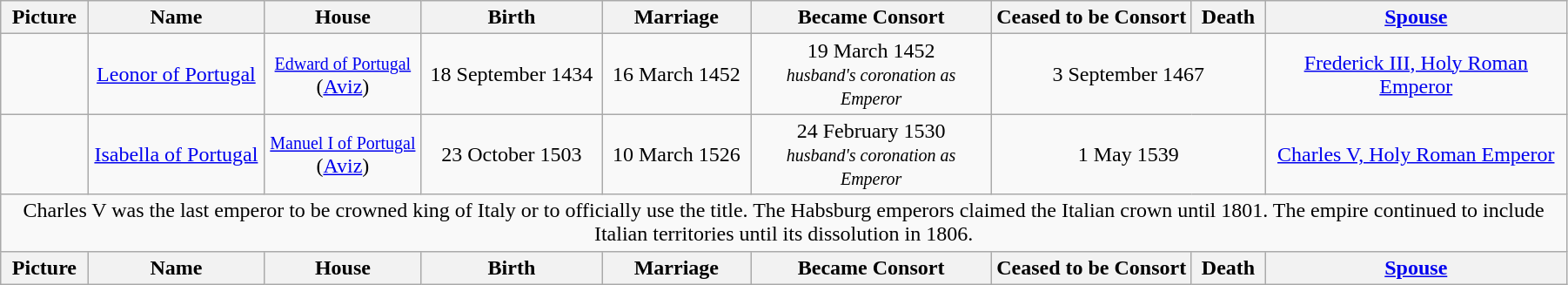<table width=95% class="wikitable">
<tr>
<th>Picture</th>
<th>Name</th>
<th>House</th>
<th>Birth</th>
<th>Marriage</th>
<th>Became Consort</th>
<th>Ceased to be Consort</th>
<th>Death</th>
<th><a href='#'>Spouse</a></th>
</tr>
<tr>
<td align=center></td>
<td align=center><a href='#'>Leonor of Portugal</a></td>
<td align="center"><small><a href='#'>Edward of Portugal</a></small><br>(<a href='#'>Aviz</a>)</td>
<td align="center">18 September 1434</td>
<td align="center">16 March 1452</td>
<td align="center">19 March 1452<br><small><em>husband's coronation as Emperor</em></small></td>
<td align="center" colspan="2">3 September 1467</td>
<td align="center"><a href='#'>Frederick III, Holy Roman Emperor</a></td>
</tr>
<tr>
<td align=center></td>
<td align=center><a href='#'>Isabella of Portugal</a></td>
<td align="center"><small><a href='#'>Manuel I of Portugal</a></small><br>(<a href='#'>Aviz</a>)</td>
<td align="center">23 October 1503</td>
<td align="center">10 March 1526</td>
<td align="center">24 February 1530<br><small><em>husband's coronation as Emperor</em></small></td>
<td align="center" colspan="2">1 May 1539</td>
<td align="center"><a href='#'>Charles V, Holy Roman Emperor</a></td>
</tr>
<tr>
<td align="center" colspan="9">Charles V was the last emperor to be crowned king of Italy or to officially use the title. The Habsburg emperors claimed the Italian crown until 1801. The empire continued to include Italian territories until its dissolution in 1806.</td>
</tr>
<tr>
<th>Picture</th>
<th>Name</th>
<th>House</th>
<th>Birth</th>
<th>Marriage</th>
<th>Became Consort</th>
<th>Ceased to be Consort</th>
<th>Death</th>
<th><a href='#'>Spouse</a></th>
</tr>
</table>
